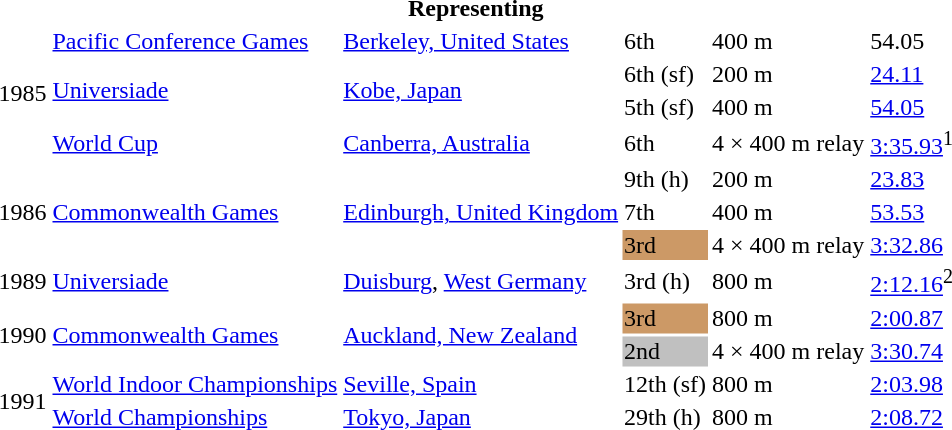<table>
<tr>
<th colspan="6">Representing </th>
</tr>
<tr>
<td rowspan=4>1985</td>
<td><a href='#'>Pacific Conference Games</a></td>
<td><a href='#'>Berkeley, United States</a></td>
<td>6th</td>
<td>400 m</td>
<td>54.05</td>
</tr>
<tr>
<td rowspan=2><a href='#'>Universiade</a></td>
<td rowspan=2><a href='#'>Kobe, Japan</a></td>
<td>6th (sf)</td>
<td>200 m</td>
<td><a href='#'>24.11</a></td>
</tr>
<tr>
<td>5th (sf)</td>
<td>400 m</td>
<td><a href='#'>54.05</a></td>
</tr>
<tr>
<td><a href='#'>World Cup</a></td>
<td><a href='#'>Canberra, Australia</a></td>
<td>6th</td>
<td>4 × 400 m relay</td>
<td><a href='#'>3:35.93</a><sup>1</sup></td>
</tr>
<tr>
<td rowspan=3>1986</td>
<td rowspan=3><a href='#'>Commonwealth Games</a></td>
<td rowspan=3><a href='#'>Edinburgh, United Kingdom</a></td>
<td>9th (h)</td>
<td>200 m</td>
<td><a href='#'>23.83</a></td>
</tr>
<tr>
<td>7th</td>
<td>400 m</td>
<td><a href='#'>53.53</a></td>
</tr>
<tr>
<td bgcolor=cc9966>3rd</td>
<td>4 × 400 m relay</td>
<td><a href='#'>3:32.86</a></td>
</tr>
<tr>
<td>1989</td>
<td><a href='#'>Universiade</a></td>
<td><a href='#'>Duisburg</a>, <a href='#'>West Germany</a></td>
<td>3rd (h)</td>
<td>800 m</td>
<td><a href='#'>2:12.16</a><sup>2</sup></td>
</tr>
<tr>
<td rowspan=2>1990</td>
<td rowspan=2><a href='#'>Commonwealth Games</a></td>
<td rowspan=2><a href='#'>Auckland, New Zealand</a></td>
<td bgcolor=cc9966>3rd</td>
<td>800 m</td>
<td><a href='#'>2:00.87</a></td>
</tr>
<tr>
<td bgcolor=silver>2nd</td>
<td>4 × 400 m relay</td>
<td><a href='#'>3:30.74</a></td>
</tr>
<tr>
<td rowspan=2>1991</td>
<td><a href='#'>World Indoor Championships</a></td>
<td><a href='#'>Seville, Spain</a></td>
<td>12th (sf)</td>
<td>800 m</td>
<td><a href='#'>2:03.98</a></td>
</tr>
<tr>
<td><a href='#'>World Championships</a></td>
<td><a href='#'>Tokyo, Japan</a></td>
<td>29th (h)</td>
<td>800 m</td>
<td><a href='#'>2:08.72</a></td>
</tr>
</table>
